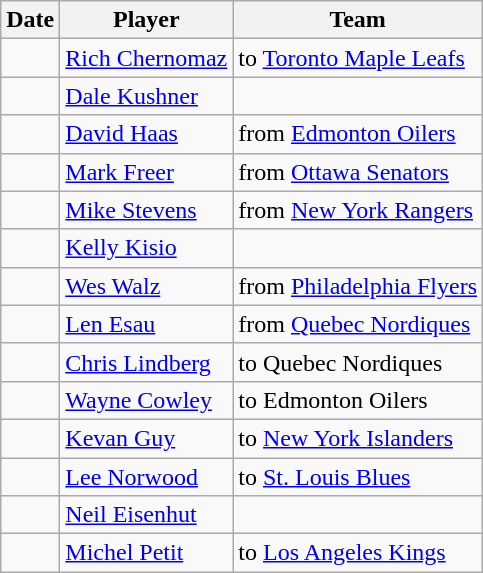<table class="wikitable">
<tr>
<th>Date</th>
<th>Player</th>
<th>Team</th>
</tr>
<tr>
<td></td>
<td><a href='#'>Rich Chernomaz</a></td>
<td>to <a href='#'>Toronto Maple Leafs</a></td>
</tr>
<tr>
<td></td>
<td><a href='#'>Dale Kushner</a></td>
<td></td>
</tr>
<tr>
<td></td>
<td><a href='#'>David Haas</a></td>
<td>from <a href='#'>Edmonton Oilers</a></td>
</tr>
<tr>
<td></td>
<td><a href='#'>Mark Freer</a></td>
<td>from <a href='#'>Ottawa Senators</a></td>
</tr>
<tr>
<td></td>
<td><a href='#'>Mike Stevens</a></td>
<td>from <a href='#'>New York Rangers</a></td>
</tr>
<tr>
<td></td>
<td><a href='#'>Kelly Kisio</a></td>
<td></td>
</tr>
<tr>
<td></td>
<td><a href='#'>Wes Walz</a></td>
<td>from <a href='#'>Philadelphia Flyers</a></td>
</tr>
<tr>
<td></td>
<td><a href='#'>Len Esau</a></td>
<td>from <a href='#'>Quebec Nordiques</a></td>
</tr>
<tr>
<td></td>
<td><a href='#'>Chris Lindberg</a></td>
<td>to Quebec Nordiques</td>
</tr>
<tr>
<td></td>
<td><a href='#'>Wayne Cowley</a></td>
<td>to Edmonton Oilers</td>
</tr>
<tr>
<td></td>
<td><a href='#'>Kevan Guy</a></td>
<td>to <a href='#'>New York Islanders</a></td>
</tr>
<tr>
<td></td>
<td><a href='#'>Lee Norwood</a></td>
<td>to <a href='#'>St. Louis Blues</a></td>
</tr>
<tr>
<td></td>
<td><a href='#'>Neil Eisenhut</a></td>
<td></td>
</tr>
<tr>
<td></td>
<td><a href='#'>Michel Petit</a></td>
<td>to <a href='#'>Los Angeles Kings</a></td>
</tr>
</table>
